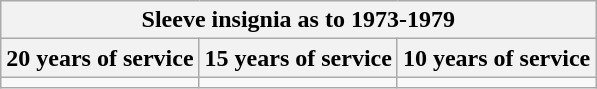<table class="wikitable">
<tr align="center">
<th colspan=3>Sleeve insignia as to 1973-1979</th>
</tr>
<tr>
<th>20 years of service</th>
<th>15 years of service</th>
<th>10 years of service</th>
</tr>
<tr>
<td></td>
<td></td>
<td></td>
</tr>
</table>
